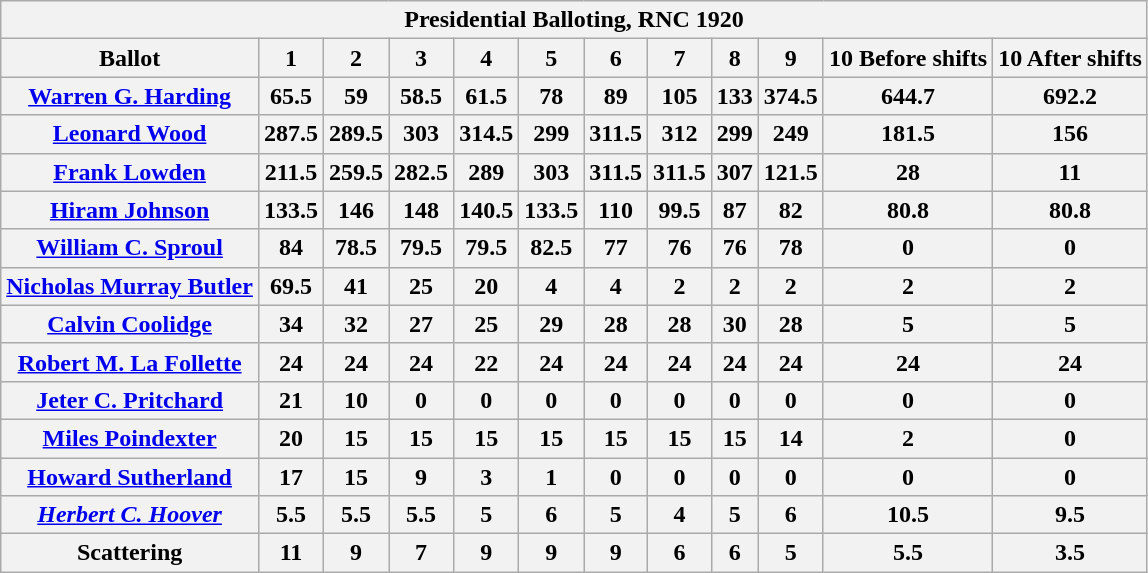<table class="wikitable" style="text-align:left" border="1" cellpadding="2">
<tr>
<th colspan="12">Presidential Balloting, RNC 1920</th>
</tr>
<tr>
<th>Ballot</th>
<th>1</th>
<th>2</th>
<th>3</th>
<th>4</th>
<th>5</th>
<th>6</th>
<th>7</th>
<th>8</th>
<th>9</th>
<th>10 Before shifts</th>
<th>10 After shifts</th>
</tr>
<tr>
<th><a href='#'>Warren G. Harding</a></th>
<th>65.5</th>
<th>59</th>
<th>58.5</th>
<th>61.5</th>
<th>78</th>
<th>89</th>
<th>105</th>
<th>133</th>
<th>374.5</th>
<th>644.7</th>
<th>692.2</th>
</tr>
<tr>
<th><a href='#'>Leonard Wood</a></th>
<th>287.5</th>
<th>289.5</th>
<th>303</th>
<th>314.5</th>
<th>299</th>
<th>311.5</th>
<th>312</th>
<th>299</th>
<th>249</th>
<th>181.5</th>
<th>156</th>
</tr>
<tr>
<th><a href='#'>Frank Lowden</a></th>
<th>211.5</th>
<th>259.5</th>
<th>282.5</th>
<th>289</th>
<th>303</th>
<th>311.5</th>
<th>311.5</th>
<th>307</th>
<th>121.5</th>
<th>28</th>
<th>11</th>
</tr>
<tr>
<th><a href='#'>Hiram Johnson</a></th>
<th>133.5</th>
<th>146</th>
<th>148</th>
<th>140.5</th>
<th>133.5</th>
<th>110</th>
<th>99.5</th>
<th>87</th>
<th>82</th>
<th>80.8</th>
<th>80.8</th>
</tr>
<tr>
<th><a href='#'>William C. Sproul</a></th>
<th>84</th>
<th>78.5</th>
<th>79.5</th>
<th>79.5</th>
<th>82.5</th>
<th>77</th>
<th>76</th>
<th>76</th>
<th>78</th>
<th>0</th>
<th>0</th>
</tr>
<tr>
<th><a href='#'>Nicholas Murray Butler</a></th>
<th>69.5</th>
<th>41</th>
<th>25</th>
<th>20</th>
<th>4</th>
<th>4</th>
<th>2</th>
<th>2</th>
<th>2</th>
<th>2</th>
<th>2</th>
</tr>
<tr>
<th><a href='#'>Calvin Coolidge</a></th>
<th>34</th>
<th>32</th>
<th>27</th>
<th>25</th>
<th>29</th>
<th>28</th>
<th>28</th>
<th>30</th>
<th>28</th>
<th>5</th>
<th>5</th>
</tr>
<tr>
<th><a href='#'>Robert M. La Follette</a></th>
<th>24</th>
<th>24</th>
<th>24</th>
<th>22</th>
<th>24</th>
<th>24</th>
<th>24</th>
<th>24</th>
<th>24</th>
<th>24</th>
<th>24</th>
</tr>
<tr>
<th><a href='#'>Jeter C. Pritchard</a></th>
<th>21</th>
<th>10</th>
<th>0</th>
<th>0</th>
<th>0</th>
<th>0</th>
<th>0</th>
<th>0</th>
<th>0</th>
<th>0</th>
<th>0</th>
</tr>
<tr>
<th><a href='#'>Miles Poindexter</a></th>
<th>20</th>
<th>15</th>
<th>15</th>
<th>15</th>
<th>15</th>
<th>15</th>
<th>15</th>
<th>15</th>
<th>14</th>
<th>2</th>
<th>0</th>
</tr>
<tr>
<th><a href='#'>Howard Sutherland</a></th>
<th>17</th>
<th>15</th>
<th>9</th>
<th>3</th>
<th>1</th>
<th>0</th>
<th>0</th>
<th>0</th>
<th>0</th>
<th>0</th>
<th>0</th>
</tr>
<tr>
<th><em><a href='#'>Herbert C. Hoover</a></em></th>
<th>5.5</th>
<th>5.5</th>
<th>5.5</th>
<th>5</th>
<th>6</th>
<th>5</th>
<th>4</th>
<th>5</th>
<th>6</th>
<th>10.5</th>
<th>9.5</th>
</tr>
<tr>
<th>Scattering</th>
<th>11</th>
<th>9</th>
<th>7</th>
<th>9</th>
<th>9</th>
<th>9</th>
<th>6</th>
<th>6</th>
<th>5</th>
<th>5.5</th>
<th>3.5</th>
</tr>
</table>
